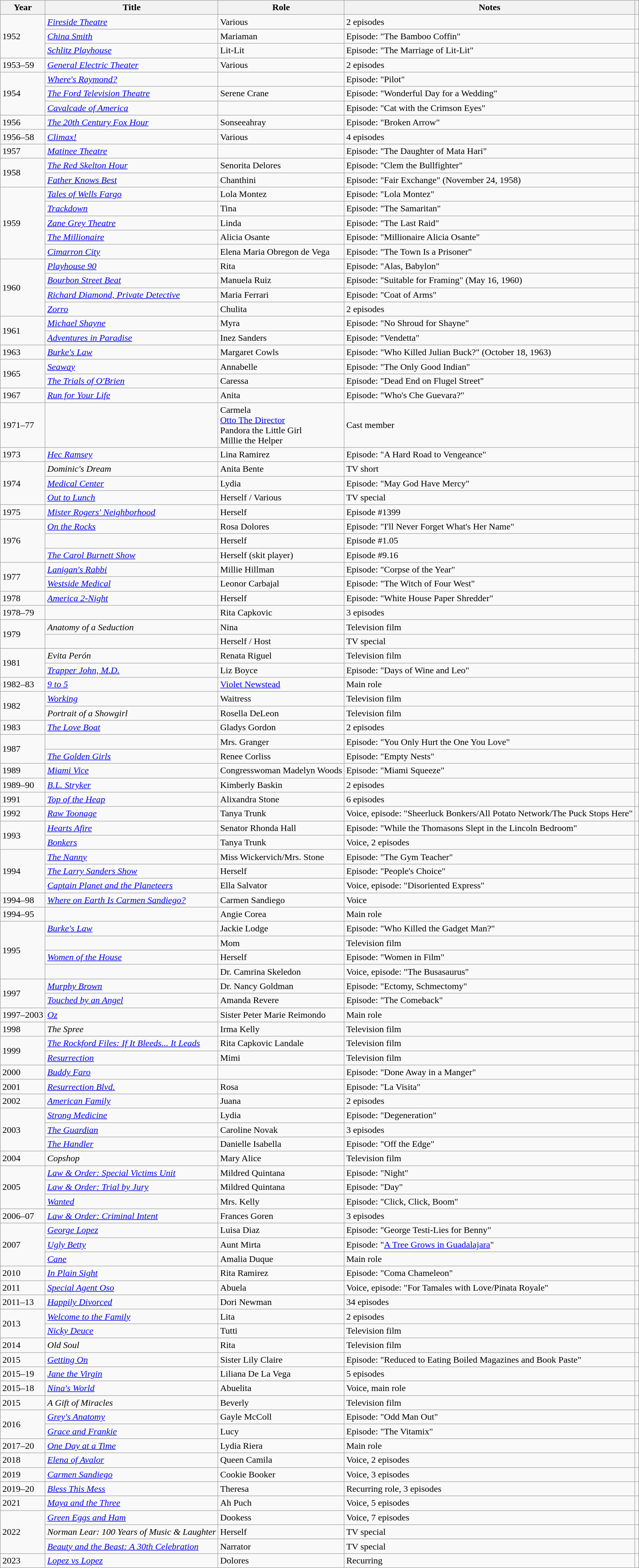<table class="wikitable sortable unsortable">
<tr>
<th>Year</th>
<th>Title</th>
<th>Role</th>
<th class="unsortable">Notes</th>
<th><strong></strong></th>
</tr>
<tr>
<td rowspan="3">1952</td>
<td><em><a href='#'>Fireside Theatre</a></em></td>
<td>Various</td>
<td>2 episodes</td>
<td></td>
</tr>
<tr>
<td><em><a href='#'>China Smith</a></em></td>
<td>Mariaman</td>
<td>Episode: "The Bamboo Coffin"</td>
<td></td>
</tr>
<tr>
<td><em><a href='#'>Schlitz Playhouse</a></em></td>
<td>Lit-Lit</td>
<td>Episode: "The Marriage of Lit-Lit"</td>
<td></td>
</tr>
<tr>
<td>1953–59</td>
<td><em><a href='#'>General Electric Theater</a></em></td>
<td>Various</td>
<td>2 episodes</td>
<td></td>
</tr>
<tr>
<td rowspan="3">1954</td>
<td><em><a href='#'>Where's Raymond?</a></em></td>
<td></td>
<td>Episode: "Pilot"</td>
<td></td>
</tr>
<tr>
<td><em><a href='#'>The Ford Television Theatre</a></em></td>
<td>Serene Crane</td>
<td>Episode: "Wonderful Day for a Wedding"</td>
<td></td>
</tr>
<tr>
<td><em><a href='#'>Cavalcade of America</a></em></td>
<td></td>
<td>Episode: "Cat with the Crimson Eyes"</td>
<td></td>
</tr>
<tr>
<td>1956</td>
<td><em><a href='#'>The 20th Century Fox Hour</a></em></td>
<td>Sonseeahray</td>
<td>Episode: "Broken Arrow"</td>
<td></td>
</tr>
<tr>
<td>1956–58</td>
<td><em><a href='#'>Climax!</a></em></td>
<td>Various</td>
<td>4 episodes</td>
<td></td>
</tr>
<tr>
<td>1957</td>
<td><em><a href='#'>Matinee Theatre</a></em></td>
<td></td>
<td>Episode: "The Daughter of Mata Hari"</td>
<td></td>
</tr>
<tr>
<td rowspan="2">1958</td>
<td><em><a href='#'>The Red Skelton Hour</a></em></td>
<td>Senorita Delores</td>
<td>Episode: "Clem the Bullfighter"</td>
<td></td>
</tr>
<tr>
<td><em><a href='#'>Father Knows Best</a></em></td>
<td>Chanthini</td>
<td>Episode: "Fair Exchange" (November 24, 1958)</td>
<td></td>
</tr>
<tr>
<td rowspan="5">1959</td>
<td><em><a href='#'>Tales of Wells Fargo</a></em></td>
<td>Lola Montez</td>
<td>Episode: "Lola Montez"</td>
<td></td>
</tr>
<tr>
<td><em><a href='#'>Trackdown</a></em></td>
<td>Tina</td>
<td>Episode: "The Samaritan"</td>
<td></td>
</tr>
<tr>
<td><em><a href='#'>Zane Grey Theatre</a></em></td>
<td>Linda</td>
<td>Episode: "The Last Raid"</td>
<td></td>
</tr>
<tr>
<td><em><a href='#'>The Millionaire</a></em></td>
<td>Alicia Osante</td>
<td>Episode: "Millionaire Alicia Osante"</td>
<td></td>
</tr>
<tr>
<td><em><a href='#'>Cimarron City</a></em></td>
<td>Elena Maria Obregon de Vega</td>
<td>Episode: "The Town Is a Prisoner"</td>
<td></td>
</tr>
<tr>
<td rowspan="4">1960</td>
<td><em><a href='#'>Playhouse 90</a></em></td>
<td>Rita</td>
<td>Episode: "Alas, Babylon"</td>
<td></td>
</tr>
<tr>
<td><em><a href='#'>Bourbon Street Beat</a></em></td>
<td>Manuela Ruiz</td>
<td>Episode: "Suitable for Framing" (May 16, 1960)</td>
<td></td>
</tr>
<tr>
<td><em><a href='#'>Richard Diamond, Private Detective</a></em></td>
<td>Maria Ferrari</td>
<td>Episode: "Coat of Arms"</td>
<td></td>
</tr>
<tr>
<td><em><a href='#'>Zorro</a></em></td>
<td>Chulita</td>
<td>2 episodes</td>
<td></td>
</tr>
<tr>
<td rowspan="2">1961</td>
<td><em><a href='#'>Michael Shayne</a></em></td>
<td>Myra</td>
<td>Episode: "No Shroud for Shayne"</td>
<td></td>
</tr>
<tr>
<td><em><a href='#'>Adventures in Paradise</a></em></td>
<td>Inez Sanders</td>
<td>Episode: "Vendetta"</td>
<td></td>
</tr>
<tr>
<td>1963</td>
<td><em><a href='#'>Burke's Law</a></em></td>
<td>Margaret Cowls</td>
<td>Episode: "Who Killed Julian Buck?" (October 18, 1963)</td>
<td></td>
</tr>
<tr>
<td rowspan="2">1965</td>
<td><em><a href='#'>Seaway</a></em></td>
<td>Annabelle</td>
<td>Episode: "The Only Good Indian"</td>
<td></td>
</tr>
<tr>
<td><em><a href='#'>The Trials of O'Brien</a></em></td>
<td>Caressa</td>
<td>Episode: "Dead End on Flugel Street"</td>
<td></td>
</tr>
<tr>
<td>1967</td>
<td><em><a href='#'>Run for Your Life</a></em></td>
<td>Anita</td>
<td>Episode: "Who's Che Guevara?"</td>
<td></td>
</tr>
<tr>
<td>1971–77</td>
<td><em></em></td>
<td>Carmela<br><a href='#'>Otto The Director</a><br>Pandora the Little Girl <br>Millie the Helper</td>
<td>Cast member</td>
<td></td>
</tr>
<tr>
<td>1973</td>
<td><em><a href='#'>Hec Ramsey</a></em></td>
<td>Lina Ramirez</td>
<td>Episode: "A Hard Road to Vengeance"</td>
<td></td>
</tr>
<tr>
<td rowspan="3">1974</td>
<td><em>Dominic's Dream</em></td>
<td>Anita Bente</td>
<td>TV short</td>
<td></td>
</tr>
<tr>
<td><em><a href='#'>Medical Center</a></em></td>
<td>Lydia</td>
<td>Episode: "May God Have Mercy"</td>
<td></td>
</tr>
<tr>
<td><em><a href='#'>Out to Lunch</a></em></td>
<td>Herself / Various</td>
<td>TV special</td>
<td></td>
</tr>
<tr>
<td>1975</td>
<td><em><a href='#'>Mister Rogers' Neighborhood</a></em></td>
<td>Herself</td>
<td>Episode #1399</td>
<td></td>
</tr>
<tr>
<td rowspan="3">1976</td>
<td><em><a href='#'>On the Rocks</a></em></td>
<td>Rosa Dolores</td>
<td>Episode: "I'll Never Forget What's Her Name"</td>
<td></td>
</tr>
<tr>
<td><em></em></td>
<td>Herself</td>
<td>Episode #1.05</td>
<td></td>
</tr>
<tr>
<td><em><a href='#'>The Carol Burnett Show</a></em></td>
<td>Herself (skit player)</td>
<td>Episode #9.16</td>
<td></td>
</tr>
<tr>
<td rowspan="2">1977</td>
<td><em><a href='#'>Lanigan's Rabbi</a></em></td>
<td>Millie Hillman</td>
<td>Episode: "Corpse of the Year"</td>
<td></td>
</tr>
<tr>
<td><em><a href='#'>Westside Medical</a></em></td>
<td>Leonor Carbajal</td>
<td>Episode: "The Witch of Four West"</td>
<td></td>
</tr>
<tr>
<td>1978</td>
<td><em><a href='#'>America 2-Night</a></em></td>
<td>Herself</td>
<td>Episode: "White House Paper Shredder"</td>
<td></td>
</tr>
<tr>
<td>1978–79</td>
<td><em></em></td>
<td>Rita Capkovic</td>
<td>3 episodes</td>
<td></td>
</tr>
<tr>
<td rowspan="2">1979</td>
<td><em>Anatomy of a Seduction</em></td>
<td>Nina</td>
<td>Television film</td>
<td></td>
</tr>
<tr>
<td><em></em></td>
<td>Herself / Host</td>
<td>TV special</td>
<td></td>
</tr>
<tr>
<td rowspan="2">1981</td>
<td><em>Evita Perón</em></td>
<td>Renata Riguel</td>
<td>Television film</td>
<td></td>
</tr>
<tr>
<td><em><a href='#'>Trapper John, M.D.</a></em></td>
<td>Liz Boyce</td>
<td>Episode: "Days of Wine and Leo"</td>
<td></td>
</tr>
<tr>
<td>1982–83</td>
<td><em><a href='#'>9 to 5</a></em></td>
<td><a href='#'>Violet Newstead</a></td>
<td>Main role</td>
<td></td>
</tr>
<tr>
<td rowspan="2">1982</td>
<td><em><a href='#'>Working</a></em></td>
<td>Waitress</td>
<td>Television film</td>
<td></td>
</tr>
<tr>
<td><em>Portrait of a Showgirl</em></td>
<td>Rosella DeLeon</td>
<td>Television film</td>
<td></td>
</tr>
<tr>
<td>1983</td>
<td><em><a href='#'>The Love Boat</a></em></td>
<td>Gladys Gordon</td>
<td>2 episodes</td>
<td></td>
</tr>
<tr>
<td rowspan="2">1987</td>
<td><em></em></td>
<td>Mrs. Granger</td>
<td>Episode: "You Only Hurt the One You Love"</td>
<td></td>
</tr>
<tr>
<td><em><a href='#'>The Golden Girls</a></em></td>
<td>Renee Corliss</td>
<td>Episode: "Empty Nests"</td>
<td></td>
</tr>
<tr>
<td>1989</td>
<td><em><a href='#'>Miami Vice</a></em></td>
<td>Congresswoman Madelyn Woods</td>
<td>Episode: "Miami Squeeze"</td>
<td></td>
</tr>
<tr>
<td>1989–90</td>
<td><em><a href='#'>B.L. Stryker</a></em></td>
<td>Kimberly Baskin</td>
<td>2 episodes</td>
<td></td>
</tr>
<tr>
<td>1991</td>
<td><em><a href='#'>Top of the Heap</a></em></td>
<td>Alixandra Stone</td>
<td>6 episodes</td>
<td></td>
</tr>
<tr>
<td>1992</td>
<td><em><a href='#'>Raw Toonage</a></em></td>
<td>Tanya Trunk</td>
<td>Voice, episode: "Sheerluck Bonkers/All Potato Network/The Puck Stops Here"</td>
<td></td>
</tr>
<tr>
<td rowspan="2">1993</td>
<td><em><a href='#'>Hearts Afire</a></em></td>
<td>Senator Rhonda Hall</td>
<td>Episode: "While the Thomasons Slept in the Lincoln Bedroom"</td>
<td></td>
</tr>
<tr>
<td><em><a href='#'>Bonkers</a></em></td>
<td>Tanya Trunk</td>
<td>Voice, 2 episodes</td>
<td></td>
</tr>
<tr>
<td rowspan="3">1994</td>
<td><em><a href='#'>The Nanny</a></em></td>
<td>Miss Wickervich/Mrs. Stone</td>
<td>Episode: "The Gym Teacher"</td>
<td></td>
</tr>
<tr>
<td><em><a href='#'>The Larry Sanders Show</a></em></td>
<td>Herself</td>
<td>Episode: "People's Choice"</td>
<td></td>
</tr>
<tr>
<td><em><a href='#'>Captain Planet and the Planeteers</a></em></td>
<td>Ella Salvator</td>
<td>Voice, episode: "Disoriented Express"</td>
<td></td>
</tr>
<tr>
<td>1994–98</td>
<td><em><a href='#'>Where on Earth Is Carmen Sandiego?</a></em></td>
<td>Carmen Sandiego</td>
<td>Voice</td>
<td></td>
</tr>
<tr>
<td>1994–95</td>
<td><em></em></td>
<td>Angie Corea</td>
<td>Main role</td>
<td></td>
</tr>
<tr>
<td rowspan="4">1995</td>
<td><em><a href='#'>Burke's Law</a></em></td>
<td>Jackie Lodge</td>
<td>Episode: "Who Killed the Gadget Man?"</td>
<td></td>
</tr>
<tr>
<td><em></em></td>
<td>Mom</td>
<td>Television film</td>
<td></td>
</tr>
<tr>
<td><em><a href='#'>Women of the House</a></em></td>
<td>Herself</td>
<td>Episode: "Women in Film"</td>
<td></td>
</tr>
<tr>
<td><em></em></td>
<td>Dr. Camrina Skeledon</td>
<td>Voice, episode: "The Busasaurus"</td>
<td></td>
</tr>
<tr>
<td rowspan="2">1997</td>
<td><em><a href='#'>Murphy Brown</a></em></td>
<td>Dr. Nancy Goldman</td>
<td>Episode: "Ectomy, Schmectomy"</td>
<td></td>
</tr>
<tr>
<td><em><a href='#'>Touched by an Angel</a></em></td>
<td>Amanda Revere</td>
<td>Episode: "The Comeback"</td>
<td></td>
</tr>
<tr>
<td>1997–2003</td>
<td><em><a href='#'>Oz</a></em></td>
<td>Sister Peter Marie Reimondo</td>
<td>Main role</td>
<td></td>
</tr>
<tr>
<td>1998</td>
<td><em>The Spree</em></td>
<td>Irma Kelly</td>
<td>Television film</td>
<td></td>
</tr>
<tr>
<td rowspan="2">1999</td>
<td><em><a href='#'>The Rockford Files: If It Bleeds... It Leads</a></em></td>
<td>Rita Capkovic Landale</td>
<td>Television film</td>
<td></td>
</tr>
<tr>
<td><em><a href='#'>Resurrection</a></em></td>
<td>Mimi</td>
<td>Television film</td>
<td></td>
</tr>
<tr>
<td>2000</td>
<td><em><a href='#'>Buddy Faro</a></em></td>
<td></td>
<td>Episode: "Done Away in a Manger"</td>
<td></td>
</tr>
<tr>
<td>2001</td>
<td><em><a href='#'>Resurrection Blvd.</a></em></td>
<td>Rosa</td>
<td>Episode: "La Visita"</td>
<td></td>
</tr>
<tr>
<td>2002</td>
<td><em><a href='#'>American Family</a></em></td>
<td>Juana</td>
<td>2 episodes</td>
<td></td>
</tr>
<tr>
<td rowspan="3">2003</td>
<td><em><a href='#'>Strong Medicine</a></em></td>
<td>Lydia</td>
<td>Episode: "Degeneration"</td>
<td></td>
</tr>
<tr>
<td><em><a href='#'>The Guardian</a></em></td>
<td>Caroline Novak</td>
<td>3 episodes</td>
<td></td>
</tr>
<tr>
<td><em><a href='#'>The Handler</a></em></td>
<td>Danielle Isabella</td>
<td>Episode: "Off the Edge"</td>
<td></td>
</tr>
<tr>
<td>2004</td>
<td><em>Copshop</em></td>
<td>Mary Alice</td>
<td>Television film</td>
<td></td>
</tr>
<tr>
<td rowspan="3">2005</td>
<td><em><a href='#'>Law & Order: Special Victims Unit</a></em></td>
<td>Mildred Quintana</td>
<td>Episode: "Night"</td>
<td></td>
</tr>
<tr>
<td><em><a href='#'>Law & Order: Trial by Jury</a></em></td>
<td>Mildred Quintana</td>
<td>Episode: "Day"</td>
<td></td>
</tr>
<tr>
<td><em><a href='#'>Wanted</a></em></td>
<td>Mrs. Kelly</td>
<td>Episode: "Click, Click, Boom"</td>
<td></td>
</tr>
<tr>
<td>2006–07</td>
<td><em><a href='#'>Law & Order: Criminal Intent</a></em></td>
<td>Frances Goren</td>
<td>3 episodes</td>
<td></td>
</tr>
<tr>
<td rowspan="3">2007</td>
<td><em><a href='#'>George Lopez</a></em></td>
<td>Luisa Diaz</td>
<td>Episode: "George Testi-Lies for Benny"</td>
<td></td>
</tr>
<tr>
<td><em><a href='#'>Ugly Betty</a></em></td>
<td>Aunt Mirta</td>
<td>Episode: "<a href='#'>A Tree Grows in Guadalajara</a>"</td>
<td></td>
</tr>
<tr>
<td><em><a href='#'>Cane</a></em></td>
<td>Amalia Duque</td>
<td>Main role</td>
<td></td>
</tr>
<tr>
<td>2010</td>
<td><em><a href='#'>In Plain Sight</a></em></td>
<td>Rita Ramirez</td>
<td>Episode: "Coma Chameleon"</td>
<td></td>
</tr>
<tr>
<td>2011</td>
<td><em><a href='#'>Special Agent Oso</a></em></td>
<td>Abuela</td>
<td>Voice, episode: "For Tamales with Love/Pinata Royale"</td>
<td></td>
</tr>
<tr>
<td>2011–13</td>
<td><em><a href='#'>Happily Divorced</a></em></td>
<td>Dori Newman</td>
<td>34 episodes</td>
<td></td>
</tr>
<tr>
<td rowspan="2">2013</td>
<td><em><a href='#'>Welcome to the Family</a></em></td>
<td>Lita</td>
<td>2 episodes</td>
<td></td>
</tr>
<tr>
<td><em><a href='#'>Nicky Deuce</a></em></td>
<td>Tutti</td>
<td>Television film</td>
<td></td>
</tr>
<tr>
<td>2014</td>
<td><em>Old Soul</em></td>
<td>Rita</td>
<td>Television film</td>
<td></td>
</tr>
<tr>
<td>2015</td>
<td><em><a href='#'>Getting On</a></em></td>
<td>Sister Lily Claire</td>
<td>Episode: "Reduced to Eating Boiled Magazines and Book Paste"</td>
<td></td>
</tr>
<tr>
<td>2015–19</td>
<td><em><a href='#'>Jane the Virgin</a></em></td>
<td>Liliana De La Vega</td>
<td>5 episodes</td>
<td></td>
</tr>
<tr>
<td>2015–18</td>
<td><em><a href='#'>Nina's World</a></em></td>
<td>Abuelita</td>
<td>Voice, main role</td>
<td></td>
</tr>
<tr>
<td>2015</td>
<td><em>A Gift of Miracles</em></td>
<td>Beverly</td>
<td>Television film</td>
<td></td>
</tr>
<tr>
<td rowspan="2">2016</td>
<td><em><a href='#'>Grey's Anatomy</a></em></td>
<td>Gayle McColl</td>
<td>Episode: "Odd Man Out"</td>
<td></td>
</tr>
<tr>
<td><em><a href='#'>Grace and Frankie</a></em></td>
<td>Lucy</td>
<td>Episode: "The Vitamix"</td>
<td></td>
</tr>
<tr>
<td>2017–20</td>
<td><em><a href='#'>One Day at a Time</a></em></td>
<td>Lydia Riera</td>
<td>Main role</td>
<td></td>
</tr>
<tr>
<td>2018</td>
<td><em><a href='#'>Elena of Avalor</a></em></td>
<td>Queen Camila</td>
<td>Voice, 2 episodes</td>
<td></td>
</tr>
<tr>
<td>2019</td>
<td><em><a href='#'>Carmen Sandiego</a></em></td>
<td>Cookie Booker</td>
<td>Voice, 3 episodes</td>
<td></td>
</tr>
<tr>
<td>2019–20</td>
<td><em><a href='#'>Bless This Mess</a></em></td>
<td>Theresa</td>
<td>Recurring role, 3 episodes</td>
<td></td>
</tr>
<tr>
<td>2021</td>
<td><em><a href='#'>Maya and the Three</a></em></td>
<td>Ah Puch</td>
<td>Voice, 5 episodes</td>
<td></td>
</tr>
<tr>
<td rowspan="3">2022</td>
<td><em><a href='#'>Green Eggs and Ham</a></em></td>
<td>Dookess</td>
<td>Voice, 7 episodes</td>
<td></td>
</tr>
<tr>
<td><em>Norman Lear: 100 Years of Music & Laughter</em></td>
<td>Herself</td>
<td>TV special</td>
<td></td>
</tr>
<tr>
<td><em><a href='#'>Beauty and the Beast: A 30th Celebration</a></em></td>
<td>Narrator</td>
<td>TV special</td>
<td></td>
</tr>
<tr>
<td>2023</td>
<td><em><a href='#'>Lopez vs Lopez</a></em></td>
<td>Dolores</td>
<td>Recurring</td>
<td></td>
</tr>
</table>
